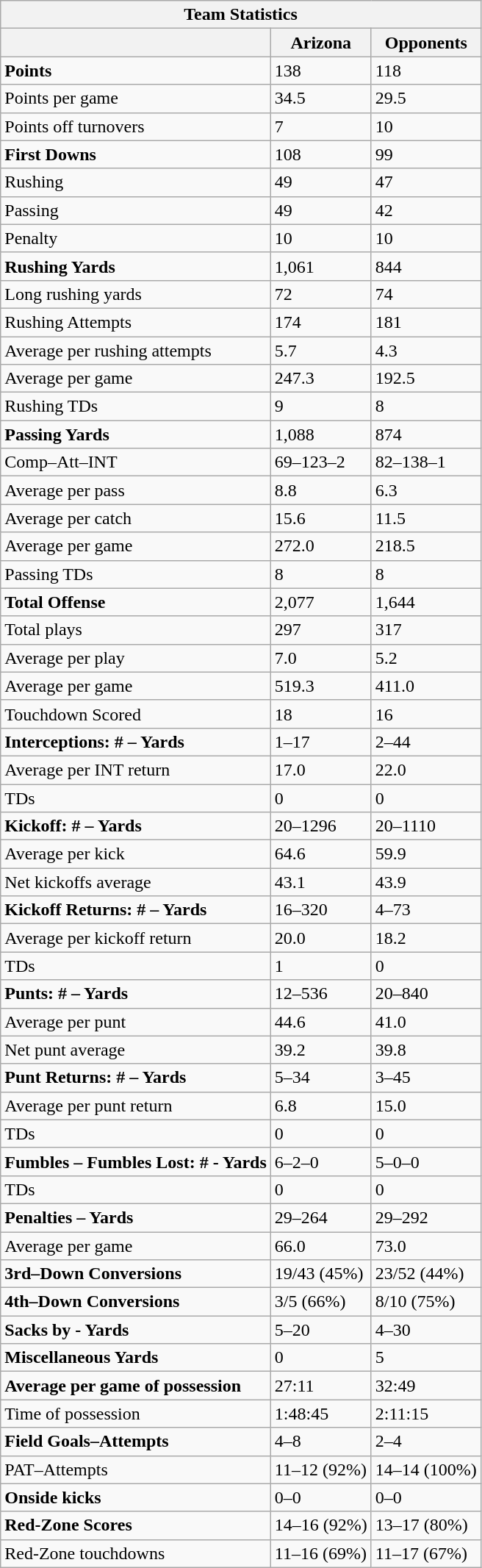<table class="wikitable collapsible collapsed">
<tr>
<th colspan="3">Team Statistics</th>
</tr>
<tr>
<th> </th>
<th>Arizona</th>
<th>Opponents</th>
</tr>
<tr>
<td><strong>Points</strong></td>
<td>138</td>
<td>118</td>
</tr>
<tr>
<td>Points per game</td>
<td>34.5</td>
<td>29.5</td>
</tr>
<tr>
<td>Points off turnovers</td>
<td>7</td>
<td>10</td>
</tr>
<tr>
<td><strong>First Downs</strong></td>
<td>108</td>
<td>99</td>
</tr>
<tr>
<td>Rushing</td>
<td>49</td>
<td>47</td>
</tr>
<tr>
<td>Passing</td>
<td>49</td>
<td>42</td>
</tr>
<tr>
<td>Penalty</td>
<td>10</td>
<td>10</td>
</tr>
<tr>
<td><strong>Rushing Yards</strong></td>
<td>1,061</td>
<td>844</td>
</tr>
<tr>
<td>Long rushing yards</td>
<td>72</td>
<td>74</td>
</tr>
<tr>
<td>Rushing Attempts</td>
<td>174</td>
<td>181</td>
</tr>
<tr>
<td>Average per rushing attempts</td>
<td>5.7</td>
<td>4.3</td>
</tr>
<tr>
<td>Average per game</td>
<td>247.3</td>
<td>192.5</td>
</tr>
<tr>
<td>Rushing TDs</td>
<td>9</td>
<td>8</td>
</tr>
<tr>
<td><strong>Passing Yards</strong></td>
<td>1,088</td>
<td>874</td>
</tr>
<tr>
<td>Comp–Att–INT</td>
<td>69–123–2</td>
<td>82–138–1</td>
</tr>
<tr>
<td>Average per pass</td>
<td>8.8</td>
<td>6.3</td>
</tr>
<tr>
<td>Average per catch</td>
<td>15.6</td>
<td>11.5</td>
</tr>
<tr>
<td>Average per game</td>
<td>272.0</td>
<td>218.5</td>
</tr>
<tr>
<td>Passing TDs</td>
<td>8</td>
<td>8</td>
</tr>
<tr>
<td><strong>Total Offense</strong></td>
<td>2,077</td>
<td>1,644</td>
</tr>
<tr>
<td>Total plays</td>
<td>297</td>
<td>317</td>
</tr>
<tr>
<td>Average per play</td>
<td>7.0</td>
<td>5.2</td>
</tr>
<tr>
<td>Average per game</td>
<td>519.3</td>
<td>411.0</td>
</tr>
<tr>
<td>Touchdown Scored</td>
<td>18</td>
<td>16</td>
</tr>
<tr>
<td><strong>Interceptions: # – Yards</strong></td>
<td>1–17</td>
<td>2–44</td>
</tr>
<tr>
<td>Average per INT return</td>
<td>17.0</td>
<td>22.0</td>
</tr>
<tr>
<td>TDs</td>
<td>0</td>
<td>0</td>
</tr>
<tr>
<td><strong>Kickoff: # – Yards </strong></td>
<td>20–1296</td>
<td>20–1110</td>
</tr>
<tr>
<td>Average per kick</td>
<td>64.6</td>
<td>59.9</td>
</tr>
<tr>
<td>Net kickoffs average</td>
<td>43.1</td>
<td>43.9</td>
</tr>
<tr>
<td><strong>Kickoff Returns: # – Yards</strong></td>
<td>16–320</td>
<td>4–73</td>
</tr>
<tr>
<td>Average per kickoff return</td>
<td>20.0</td>
<td>18.2</td>
</tr>
<tr>
<td>TDs</td>
<td>1</td>
<td>0</td>
</tr>
<tr>
<td><strong>Punts: # – Yards </strong></td>
<td>12–536</td>
<td>20–840</td>
</tr>
<tr>
<td>Average per punt</td>
<td>44.6</td>
<td>41.0</td>
</tr>
<tr>
<td>Net punt average</td>
<td>39.2</td>
<td>39.8</td>
</tr>
<tr>
<td><strong>Punt Returns: # – Yards</strong></td>
<td>5–34</td>
<td>3–45</td>
</tr>
<tr>
<td>Average per punt return</td>
<td>6.8</td>
<td>15.0</td>
</tr>
<tr>
<td>TDs</td>
<td>0</td>
<td>0</td>
</tr>
<tr>
<td><strong>Fumbles – Fumbles Lost: # - Yards </strong></td>
<td>6–2–0</td>
<td>5–0–0</td>
</tr>
<tr>
<td>TDs</td>
<td>0</td>
<td>0</td>
</tr>
<tr>
<td><strong>Penalties – Yards</strong></td>
<td>29–264</td>
<td>29–292</td>
</tr>
<tr>
<td>Average per game</td>
<td>66.0</td>
<td>73.0</td>
</tr>
<tr>
<td><strong>3rd–Down Conversions</strong></td>
<td>19/43 (45%)</td>
<td>23/52 (44%)</td>
</tr>
<tr>
<td><strong>4th–Down Conversions</strong></td>
<td>3/5 (66%)</td>
<td>8/10 (75%)</td>
</tr>
<tr>
<td><strong>Sacks by - Yards </strong></td>
<td>5–20</td>
<td>4–30</td>
</tr>
<tr>
<td><strong>Miscellaneous Yards</strong></td>
<td>0</td>
<td>5</td>
</tr>
<tr>
<td><strong>Average per game of possession</strong></td>
<td>27:11</td>
<td>32:49</td>
</tr>
<tr>
<td>Time of possession</td>
<td>1:48:45</td>
<td>2:11:15</td>
</tr>
<tr>
<td><strong>Field Goals–Attempts</strong></td>
<td>4–8</td>
<td>2–4</td>
</tr>
<tr>
<td>PAT–Attempts</td>
<td>11–12 (92%)</td>
<td>14–14 (100%)</td>
</tr>
<tr>
<td><strong>Onside kicks</strong></td>
<td>0–0</td>
<td>0–0</td>
</tr>
<tr>
<td><strong>Red-Zone Scores</strong></td>
<td>14–16 (92%)</td>
<td>13–17 (80%)</td>
</tr>
<tr>
<td>Red-Zone touchdowns</td>
<td>11–16 (69%)</td>
<td>11–17 (67%)</td>
</tr>
</table>
